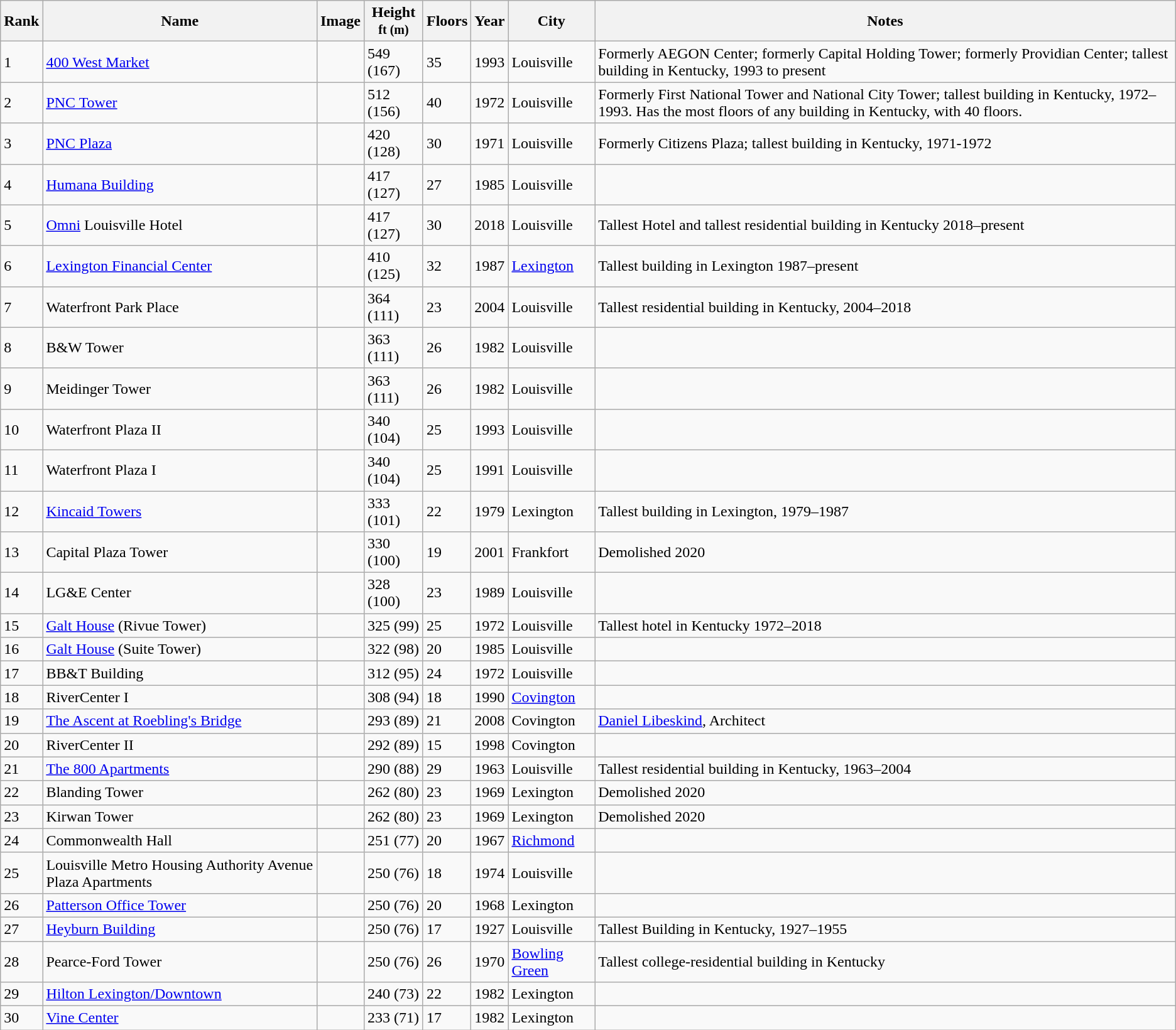<table class="wikitable sortable">
<tr>
<th>Rank</th>
<th>Name</th>
<th>Image</th>
<th>Height<br><small>ft (m)</small></th>
<th>Floors</th>
<th>Year</th>
<th>City</th>
<th class="unsortable">Notes</th>
</tr>
<tr>
<td>1</td>
<td><a href='#'>400 West Market</a></td>
<td></td>
<td>549 (167)</td>
<td>35</td>
<td>1993</td>
<td>Louisville</td>
<td>Formerly AEGON Center; formerly Capital Holding Tower; formerly Providian Center; tallest building in Kentucky, 1993 to present </td>
</tr>
<tr>
<td>2</td>
<td><a href='#'>PNC Tower</a></td>
<td></td>
<td>512 (156)</td>
<td>40</td>
<td>1972</td>
<td>Louisville</td>
<td>Formerly First National Tower and National City Tower; tallest building in Kentucky, 1972–1993. Has the most floors of any building in Kentucky, with 40 floors.</td>
</tr>
<tr>
<td>3</td>
<td><a href='#'>PNC Plaza</a></td>
<td></td>
<td>420 (128)</td>
<td>30</td>
<td>1971</td>
<td>Louisville</td>
<td>Formerly Citizens Plaza; tallest building in Kentucky, 1971-1972 </td>
</tr>
<tr>
<td>4</td>
<td><a href='#'>Humana Building</a></td>
<td></td>
<td>417 (127)</td>
<td>27</td>
<td>1985</td>
<td>Louisville</td>
</tr>
<tr>
<td>5</td>
<td><a href='#'>Omni</a> Louisville Hotel</td>
<td></td>
<td>417 (127)</td>
<td>30</td>
<td>2018</td>
<td>Louisville</td>
<td>Tallest Hotel and tallest residential building in Kentucky 2018–present</td>
</tr>
<tr>
<td>6</td>
<td><a href='#'>Lexington Financial Center</a></td>
<td></td>
<td>410 (125)</td>
<td>32</td>
<td>1987</td>
<td><a href='#'>Lexington</a></td>
<td>Tallest building in Lexington 1987–present</td>
</tr>
<tr>
<td>7</td>
<td>Waterfront Park Place</td>
<td></td>
<td>364 (111)</td>
<td>23</td>
<td>2004</td>
<td>Louisville</td>
<td>Tallest residential building in Kentucky, 2004–2018</td>
</tr>
<tr>
<td>8</td>
<td>B&W Tower</td>
<td></td>
<td>363 (111)</td>
<td>26</td>
<td>1982</td>
<td>Louisville</td>
<td></td>
</tr>
<tr>
<td>9</td>
<td>Meidinger Tower</td>
<td></td>
<td>363 (111)</td>
<td>26</td>
<td>1982</td>
<td>Louisville</td>
<td></td>
</tr>
<tr>
<td>10</td>
<td>Waterfront Plaza II</td>
<td></td>
<td>340 (104)</td>
<td>25</td>
<td>1993</td>
<td>Louisville</td>
<td></td>
</tr>
<tr>
<td>11</td>
<td>Waterfront Plaza I</td>
<td></td>
<td>340 (104)</td>
<td>25</td>
<td>1991</td>
<td>Louisville</td>
</tr>
<tr>
<td>12</td>
<td><a href='#'>Kincaid Towers</a></td>
<td></td>
<td>333 (101)</td>
<td>22</td>
<td>1979</td>
<td>Lexington</td>
<td>Tallest building in Lexington, 1979–1987</td>
</tr>
<tr>
<td>13</td>
<td>Capital Plaza Tower</td>
<td></td>
<td>330 (100)</td>
<td>19</td>
<td>2001</td>
<td>Frankfort</td>
<td>Demolished 2020</td>
</tr>
<tr>
<td>14</td>
<td>LG&E Center</td>
<td></td>
<td>328 (100)</td>
<td>23</td>
<td>1989</td>
<td>Louisville</td>
<td></td>
</tr>
<tr>
<td>15</td>
<td><a href='#'>Galt House</a> (Rivue Tower)</td>
<td></td>
<td>325 (99)</td>
<td>25</td>
<td>1972</td>
<td>Louisville</td>
<td>Tallest hotel in Kentucky 1972–2018</td>
</tr>
<tr>
<td>16</td>
<td><a href='#'>Galt House</a> (Suite Tower)</td>
<td></td>
<td>322 (98)</td>
<td>20</td>
<td>1985</td>
<td>Louisville</td>
<td></td>
</tr>
<tr>
<td>17</td>
<td>BB&T Building</td>
<td></td>
<td>312 (95)</td>
<td>24</td>
<td>1972</td>
<td>Louisville</td>
<td></td>
</tr>
<tr>
<td>18</td>
<td>RiverCenter I</td>
<td></td>
<td>308 (94)</td>
<td>18</td>
<td>1990</td>
<td><a href='#'>Covington</a></td>
<td></td>
</tr>
<tr>
<td>19</td>
<td><a href='#'>The Ascent at Roebling's Bridge</a></td>
<td></td>
<td>293 (89)</td>
<td>21</td>
<td>2008</td>
<td>Covington</td>
<td><a href='#'>Daniel Libeskind</a>, Architect</td>
</tr>
<tr>
<td>20</td>
<td>RiverCenter II</td>
<td></td>
<td>292 (89)</td>
<td>15</td>
<td>1998</td>
<td>Covington</td>
<td></td>
</tr>
<tr>
<td>21</td>
<td><a href='#'>The 800 Apartments</a></td>
<td></td>
<td>290 (88)</td>
<td>29</td>
<td>1963</td>
<td>Louisville</td>
<td>Tallest residential building in Kentucky, 1963–2004</td>
</tr>
<tr>
<td>22</td>
<td>Blanding Tower</td>
<td></td>
<td>262 (80)</td>
<td>23</td>
<td>1969</td>
<td>Lexington</td>
<td>Demolished 2020</td>
</tr>
<tr>
<td>23</td>
<td>Kirwan Tower</td>
<td></td>
<td>262 (80)</td>
<td>23</td>
<td>1969</td>
<td>Lexington</td>
<td>Demolished 2020</td>
</tr>
<tr>
<td>24</td>
<td>Commonwealth Hall</td>
<td></td>
<td>251 (77)</td>
<td>20</td>
<td>1967</td>
<td><a href='#'>Richmond</a></td>
<td></td>
</tr>
<tr>
<td>25</td>
<td>Louisville Metro Housing Authority Avenue Plaza Apartments</td>
<td></td>
<td>250 (76)</td>
<td>18</td>
<td>1974</td>
<td>Louisville</td>
<td></td>
</tr>
<tr>
<td>26</td>
<td><a href='#'>Patterson Office Tower</a></td>
<td></td>
<td>250 (76)</td>
<td>20</td>
<td>1968</td>
<td>Lexington</td>
<td></td>
</tr>
<tr>
<td>27</td>
<td><a href='#'>Heyburn Building</a></td>
<td></td>
<td>250 (76)</td>
<td>17</td>
<td>1927</td>
<td>Louisville</td>
<td>Tallest Building in Kentucky, 1927–1955</td>
</tr>
<tr>
<td>28</td>
<td>Pearce-Ford Tower</td>
<td></td>
<td>250 (76)</td>
<td>26</td>
<td>1970</td>
<td><a href='#'>Bowling Green</a></td>
<td>Tallest college-residential building in Kentucky</td>
</tr>
<tr>
<td>29</td>
<td><a href='#'>Hilton Lexington/Downtown</a></td>
<td></td>
<td>240 (73)</td>
<td>22</td>
<td>1982</td>
<td>Lexington</td>
<td></td>
</tr>
<tr>
<td>30</td>
<td><a href='#'>Vine Center</a></td>
<td></td>
<td>233 (71)</td>
<td>17</td>
<td>1982</td>
<td>Lexington</td>
<td></td>
</tr>
</table>
